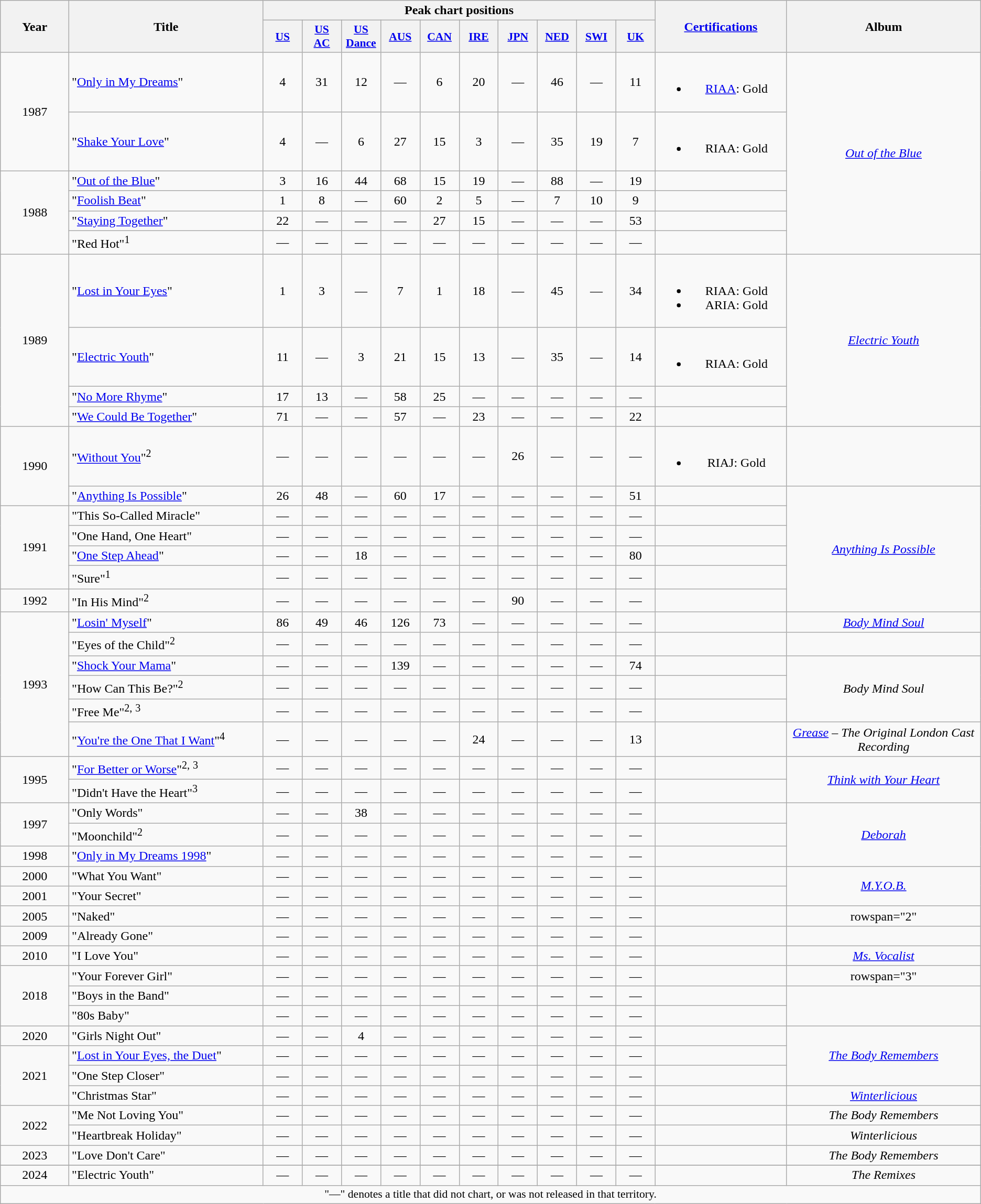<table class="wikitable plainrowheaders" style="text-align:center;" border="1">
<tr>
<th scope="col" rowspan="2" style="width:5em;">Year</th>
<th scope="col" rowspan="2" style="width:15em;">Title</th>
<th scope="col" colspan="10">Peak chart positions</th>
<th scope="col" rowspan="2" style="width:10em;"><a href='#'>Certifications</a></th>
<th scope="col" rowspan="2" style="width:15em;">Album</th>
</tr>
<tr>
<th scope="col" style="width:3em;font-size:90%;"><a href='#'>US</a><br></th>
<th scope="col" style="width:3em;font-size:90%;"><a href='#'>US<br>AC</a><br></th>
<th scope="col" style="width:3em;font-size:90%;"><a href='#'>US Dance</a><br></th>
<th scope="col" style="width:3em;font-size:90%;"><a href='#'>AUS</a><br></th>
<th scope="col" style="width:3em;font-size:90%;"><a href='#'>CAN</a><br></th>
<th scope="col" style="width:3em;font-size:90%;"><a href='#'>IRE</a><br></th>
<th scope="col" style="width:3em;font-size:90%;"><a href='#'>JPN</a><br></th>
<th scope="col" style="width:3em;font-size:90%;"><a href='#'>NED</a><br></th>
<th scope="col" style="width:3em;font-size:90%;"><a href='#'>SWI</a><br></th>
<th scope="col" style="width:3em;font-size:90%;"><a href='#'>UK</a><br></th>
</tr>
<tr>
<td style="text-align: center;" rowspan="2">1987</td>
<td style="text-align: left;"left">"<a href='#'>Only in My Dreams</a>"</td>
<td style="text-align: center;">4</td>
<td style="text-align: center;">31</td>
<td style="text-align: center;">12</td>
<td style="text-align: center;">—</td>
<td style="text-align: center;">6</td>
<td style="text-align: center;">20</td>
<td style="text-align: center;">—</td>
<td style="text-align: center;">46</td>
<td style="text-align: center;">—</td>
<td style="text-align: center;">11</td>
<td><br><ul><li><a href='#'>RIAA</a>: Gold</li></ul></td>
<td style="text-align: center;" rowspan="6"><em><a href='#'>Out of the Blue</a></em></td>
</tr>
<tr>
<td style="text-align: left;">"<a href='#'>Shake Your Love</a>"</td>
<td style="text-align: center;">4</td>
<td style="text-align: center;">—</td>
<td style="text-align: center;">6</td>
<td style="text-align: center;">27</td>
<td style="text-align: center;">15</td>
<td style="text-align: center;">3</td>
<td style="text-align: center;">—</td>
<td style="text-align: center;">35</td>
<td style="text-align: center;">19</td>
<td style="text-align: center;">7</td>
<td><br><ul><li>RIAA: Gold</li></ul></td>
</tr>
<tr>
<td style="text-align: center;" rowspan="4">1988</td>
<td style="text-align: left;">"<a href='#'>Out of the Blue</a>"</td>
<td style="text-align: center;">3</td>
<td style="text-align: center;">16</td>
<td style="text-align: center;">44</td>
<td style="text-align: center;">68</td>
<td style="text-align: center;">15</td>
<td style="text-align: center;">19</td>
<td style="text-align: center;">—</td>
<td style="text-align: center;">88</td>
<td style="text-align: center;">—</td>
<td style="text-align: center;">19</td>
<td></td>
</tr>
<tr>
<td style="text-align: left;">"<a href='#'>Foolish Beat</a>"</td>
<td style="text-align: center;">1</td>
<td style="text-align: center;">8</td>
<td style="text-align: center;">—</td>
<td style="text-align: center;">60</td>
<td style="text-align: center;">2</td>
<td style="text-align: center;">5</td>
<td style="text-align: center;">—</td>
<td style="text-align: center;">7</td>
<td style="text-align: center;">10</td>
<td style="text-align: center;">9</td>
<td></td>
</tr>
<tr>
<td style="text-align: left;">"<a href='#'>Staying Together</a>"</td>
<td style="text-align: center;">22</td>
<td style="text-align: center;">—</td>
<td style="text-align: center;">—</td>
<td style="text-align: center;">—</td>
<td style="text-align: center;">27</td>
<td style="text-align: center;">15</td>
<td style="text-align: center;">—</td>
<td style="text-align: center;">—</td>
<td style="text-align: center;">—</td>
<td style="text-align: center;">53</td>
<td></td>
</tr>
<tr>
<td style="text-align: left;">"Red Hot"<sup>1</sup></td>
<td style="text-align: center;">—</td>
<td style="text-align: center;">—</td>
<td style="text-align: center;">—</td>
<td style="text-align: center;">—</td>
<td style="text-align: center;">—</td>
<td style="text-align: center;">—</td>
<td style="text-align: center;">—</td>
<td style="text-align: center;">—</td>
<td style="text-align: center;">—</td>
<td style="text-align: center;">—</td>
</tr>
<tr>
<td style="text-align: center;" rowspan="4">1989</td>
<td style="text-align: left;">"<a href='#'>Lost in Your Eyes</a>"</td>
<td style="text-align: center;">1</td>
<td style="text-align: center;">3</td>
<td style="text-align: center;">—</td>
<td style="text-align: center;">7</td>
<td style="text-align: center;">1</td>
<td style="text-align: center;">18</td>
<td style="text-align: center;">—</td>
<td style="text-align: center;">45</td>
<td style="text-align: center;">—</td>
<td style="text-align: center;">34</td>
<td><br><ul><li>RIAA: Gold</li><li>ARIA: Gold</li></ul></td>
<td style="text-align: center;" rowspan="4"><em><a href='#'>Electric Youth</a></em></td>
</tr>
<tr>
<td style="text-align: left;">"<a href='#'>Electric Youth</a>"</td>
<td style="text-align: center;">11</td>
<td style="text-align: center;">—</td>
<td style="text-align: center;">3</td>
<td style="text-align: center;">21</td>
<td style="text-align: center;">15</td>
<td style="text-align: center;">13</td>
<td style="text-align: center;">—</td>
<td style="text-align: center;">35</td>
<td style="text-align: center;">—</td>
<td style="text-align: center;">14</td>
<td><br><ul><li>RIAA: Gold</li></ul></td>
</tr>
<tr>
<td style="text-align: left;">"<a href='#'>No More Rhyme</a>"</td>
<td style="text-align: center;">17</td>
<td style="text-align: center;">13</td>
<td style="text-align: center;">—</td>
<td style="text-align: center;">58</td>
<td style="text-align: center;">25</td>
<td style="text-align: center;">—</td>
<td style="text-align: center;">—</td>
<td style="text-align: center;">—</td>
<td style="text-align: center;">—</td>
<td style="text-align: center;">—</td>
<td></td>
</tr>
<tr>
<td style="text-align: left;">"<a href='#'>We Could Be Together</a>"</td>
<td style="text-align: center;">71</td>
<td style="text-align: center;">—</td>
<td style="text-align: center;">—</td>
<td style="text-align: center;">57</td>
<td style="text-align: center;">—</td>
<td style="text-align: center;">23</td>
<td style="text-align: center;">—</td>
<td style="text-align: center;">—</td>
<td style="text-align: center;">—</td>
<td style="text-align: center;">22</td>
<td></td>
</tr>
<tr>
<td style="text-align: center;" rowspan="2">1990</td>
<td style="text-align: left;">"<a href='#'>Without You</a>"<sup>2</sup></td>
<td style="text-align: center;">—</td>
<td style="text-align: center;">—</td>
<td style="text-align: center;">—</td>
<td style="text-align: center;">—</td>
<td style="text-align: center;">—</td>
<td style="text-align: center;">—</td>
<td style="text-align: center;">26</td>
<td style="text-align: center;">—</td>
<td style="text-align: center;">—</td>
<td style="text-align: center;">—</td>
<td><br><ul><li>RIAJ: Gold</li></ul></td>
<td></td>
</tr>
<tr>
<td style="text-align: left;">"<a href='#'>Anything Is Possible</a>"</td>
<td style="text-align: center;">26</td>
<td style="text-align: center;">48</td>
<td style="text-align: center;">—</td>
<td style="text-align: center;">60</td>
<td style="text-align: center;">17</td>
<td style="text-align: center;">—</td>
<td style="text-align: center;">—</td>
<td style="text-align: center;">—</td>
<td style="text-align: center;">—</td>
<td style="text-align: center;">51</td>
<td></td>
<td style="text-align: center;" rowspan="6"><em><a href='#'>Anything Is Possible</a></em></td>
</tr>
<tr>
<td style="text-align: center;" rowspan="4">1991</td>
<td style="text-align: left;">"This So-Called Miracle"</td>
<td style="text-align: center;">—</td>
<td style="text-align: center;">—</td>
<td style="text-align: center;">—</td>
<td style="text-align: center;">—</td>
<td style="text-align: center;">—</td>
<td style="text-align: center;">—</td>
<td style="text-align: center;">—</td>
<td style="text-align: center;">—</td>
<td style="text-align: center;">—</td>
<td style="text-align: center;">—</td>
<td></td>
</tr>
<tr>
<td style="text-align: left;">"One Hand, One Heart"</td>
<td style="text-align: center;">—</td>
<td style="text-align: center;">—</td>
<td style="text-align: center;">—</td>
<td style="text-align: center;">—</td>
<td style="text-align: center;">—</td>
<td style="text-align: center;">—</td>
<td style="text-align: center;">—</td>
<td style="text-align: center;">—</td>
<td style="text-align: center;">—</td>
<td style="text-align: center;">—</td>
<td></td>
</tr>
<tr>
<td style="text-align: left;">"<a href='#'>One Step Ahead</a>"</td>
<td style="text-align: center;">—</td>
<td style="text-align: center;">—</td>
<td style="text-align: center;">18</td>
<td style="text-align: center;">—</td>
<td style="text-align: center;">—</td>
<td style="text-align: center;">—</td>
<td style="text-align: center;">—</td>
<td style="text-align: center;">—</td>
<td style="text-align: center;">—</td>
<td style="text-align: center;">80</td>
<td></td>
</tr>
<tr>
<td style="text-align: left;">"Sure"<sup>1</sup></td>
<td style="text-align: center;">—</td>
<td style="text-align: center;">—</td>
<td style="text-align: center;">—</td>
<td style="text-align: center;">—</td>
<td style="text-align: center;">—</td>
<td style="text-align: center;">—</td>
<td style="text-align: center;">—</td>
<td style="text-align: center;">—</td>
<td style="text-align: center;">—</td>
<td style="text-align: center;">—</td>
<td></td>
</tr>
<tr>
<td style="text-align: center;">1992</td>
<td style="text-align: left;">"In His Mind"<sup>2</sup></td>
<td style="text-align: center;">—</td>
<td style="text-align: center;">—</td>
<td style="text-align: center;">—</td>
<td style="text-align: center;">—</td>
<td style="text-align: center;">—</td>
<td style="text-align: center;">—</td>
<td style="text-align: center;">90</td>
<td style="text-align: center;">—</td>
<td style="text-align: center;">—</td>
<td style="text-align: center;">—</td>
<td></td>
</tr>
<tr>
<td style="text-align: center;" rowspan="6">1993</td>
<td style="text-align: left;">"<a href='#'>Losin' Myself</a>"</td>
<td style="text-align: center;">86</td>
<td style="text-align: center;">49</td>
<td style="text-align: center;">46</td>
<td style="text-align: center;">126</td>
<td style="text-align: center;">73</td>
<td style="text-align: center;">—</td>
<td style="text-align: center;">—</td>
<td style="text-align: center;">—</td>
<td style="text-align: center;">—</td>
<td style="text-align: center;">—</td>
<td></td>
<td style="text-align: center;"><em><a href='#'>Body Mind Soul</a></em></td>
</tr>
<tr>
<td style="text-align: left;">"Eyes of the Child"<sup>2</sup></td>
<td style="text-align: center;">—</td>
<td style="text-align: center;">—</td>
<td style="text-align: center;">—</td>
<td style="text-align: center;">—</td>
<td style="text-align: center;">—</td>
<td style="text-align: center;">—</td>
<td style="text-align: center;">—</td>
<td style="text-align: center;">—</td>
<td style="text-align: center;">—</td>
<td style="text-align: center;">—</td>
<td></td>
<td></td>
</tr>
<tr>
<td style="text-align: left;">"<a href='#'>Shock Your Mama</a>"</td>
<td style="text-align: center;">—</td>
<td style="text-align: center;">—</td>
<td style="text-align: center;">—</td>
<td style="text-align: center;">139</td>
<td style="text-align: center;">—</td>
<td style="text-align: center;">—</td>
<td style="text-align: center;">—</td>
<td style="text-align: center;">—</td>
<td style="text-align: center;">—</td>
<td style="text-align: center;">74</td>
<td></td>
<td style="text-align: center;" rowspan="3"><em>Body Mind Soul</em></td>
</tr>
<tr>
<td style="text-align: left;">"How Can This Be?"<sup>2</sup></td>
<td style="text-align: center;">—</td>
<td style="text-align: center;">—</td>
<td style="text-align: center;">—</td>
<td style="text-align: center;">—</td>
<td style="text-align: center;">—</td>
<td style="text-align: center;">—</td>
<td style="text-align: center;">—</td>
<td style="text-align: center;">—</td>
<td style="text-align: center;">—</td>
<td style="text-align: center;">—</td>
<td></td>
</tr>
<tr>
<td style="text-align: left;">"Free Me"<sup>2,</sup> <sup>3</sup></td>
<td style="text-align: center;">—</td>
<td style="text-align: center;">—</td>
<td style="text-align: center;">—</td>
<td style="text-align: center;">—</td>
<td style="text-align: center;">—</td>
<td style="text-align: center;">—</td>
<td style="text-align: center;">—</td>
<td style="text-align: center;">—</td>
<td style="text-align: center;">—</td>
<td style="text-align: center;">—</td>
<td></td>
</tr>
<tr>
<td style="text-align: left;">"<a href='#'>You're the One That I Want</a>"<sup>4</sup><br></td>
<td style="text-align: center;">—</td>
<td style="text-align: center;">—</td>
<td style="text-align: center;">—</td>
<td style="text-align: center;">—</td>
<td style="text-align: center;">—</td>
<td style="text-align: center;">24</td>
<td style="text-align: center;">—</td>
<td style="text-align: center;">—</td>
<td style="text-align: center;">—</td>
<td style="text-align: center;">13</td>
<td></td>
<td style="text-align: center;"><em><a href='#'>Grease</a> – The Original London Cast Recording</em></td>
</tr>
<tr>
<td style="text-align: center;" rowspan="2">1995</td>
<td style="text-align: left;">"<a href='#'>For Better or Worse</a>"<sup>2,</sup> <sup>3</sup></td>
<td style="text-align: center;">—</td>
<td style="text-align: center;">—</td>
<td style="text-align: center;">—</td>
<td style="text-align: center;">—</td>
<td style="text-align: center;">—</td>
<td style="text-align: center;">—</td>
<td style="text-align: center;">—</td>
<td style="text-align: center;">—</td>
<td style="text-align: center;">—</td>
<td style="text-align: center;">—</td>
<td></td>
<td style="text-align: center;" rowspan="2"><em><a href='#'>Think with Your Heart</a></em></td>
</tr>
<tr>
<td style="text-align: left;">"Didn't Have the Heart"<sup>3</sup></td>
<td style="text-align: center;">—</td>
<td style="text-align: center;">—</td>
<td style="text-align: center;">—</td>
<td style="text-align: center;">—</td>
<td style="text-align: center;">—</td>
<td style="text-align: center;">—</td>
<td style="text-align: center;">—</td>
<td style="text-align: center;">—</td>
<td style="text-align: center;">—</td>
<td style="text-align: center;">—</td>
<td></td>
</tr>
<tr>
<td style="text-align: center;" rowspan="2">1997</td>
<td style="text-align: left;">"Only Words"</td>
<td style="text-align: center;">—</td>
<td style="text-align: center;">—</td>
<td style="text-align: center;">38</td>
<td style="text-align: center;">—</td>
<td style="text-align: center;">—</td>
<td style="text-align: center;">—</td>
<td style="text-align: center;">—</td>
<td style="text-align: center;">—</td>
<td style="text-align: center;">—</td>
<td style="text-align: center;">—</td>
<td></td>
<td style="text-align: center;" rowspan="3"><em><a href='#'>Deborah</a></em></td>
</tr>
<tr>
<td style="text-align: left;">"Moonchild"<sup>2</sup></td>
<td style="text-align: center;">—</td>
<td style="text-align: center;">—</td>
<td style="text-align: center;">—</td>
<td style="text-align: center;">—</td>
<td style="text-align: center;">—</td>
<td style="text-align: center;">—</td>
<td style="text-align: center;">—</td>
<td style="text-align: center;">—</td>
<td style="text-align: center;">—</td>
<td style="text-align: center;">—</td>
<td></td>
</tr>
<tr>
<td style="text-align: center;">1998</td>
<td style="text-align: left;">"<a href='#'>Only in My Dreams 1998</a>"</td>
<td style="text-align: center;">—</td>
<td style="text-align: center;">—</td>
<td style="text-align: center;">—</td>
<td style="text-align: center;">—</td>
<td style="text-align: center;">—</td>
<td style="text-align: center;">—</td>
<td style="text-align: center;">—</td>
<td style="text-align: center;">—</td>
<td style="text-align: center;">—</td>
<td style="text-align: center;">—</td>
<td></td>
</tr>
<tr>
<td style="text-align: center;">2000</td>
<td style="text-align: left;">"What You Want"</td>
<td style="text-align: center;">—</td>
<td style="text-align: center;">—</td>
<td style="text-align: center;">—</td>
<td style="text-align: center;">—</td>
<td style="text-align: center;">—</td>
<td style="text-align: center;">—</td>
<td style="text-align: center;">—</td>
<td style="text-align: center;">—</td>
<td style="text-align: center;">—</td>
<td style="text-align: center;">—</td>
<td></td>
<td style="text-align: center;" rowspan="2"><em><a href='#'>M.Y.O.B.</a></em></td>
</tr>
<tr>
<td style="text-align: center;">2001</td>
<td style="text-align: left;">"Your Secret"</td>
<td style="text-align: center;">—</td>
<td style="text-align: center;">—</td>
<td style="text-align: center;">—</td>
<td style="text-align: center;">—</td>
<td style="text-align: center;">—</td>
<td style="text-align: center;">—</td>
<td style="text-align: center;">—</td>
<td style="text-align: center;">—</td>
<td style="text-align: center;">—</td>
<td style="text-align: center;">—</td>
<td></td>
</tr>
<tr>
<td style="text-align: center;">2005</td>
<td style="text-align: left;">"Naked"</td>
<td style="text-align: center;">—</td>
<td style="text-align: center;">—</td>
<td style="text-align: center;">—</td>
<td style="text-align: center;">—</td>
<td style="text-align: center;">—</td>
<td style="text-align: center;">—</td>
<td style="text-align: center;">—</td>
<td style="text-align: center;">—</td>
<td style="text-align: center;">—</td>
<td style="text-align: center;">—</td>
<td></td>
<td>rowspan="2" </td>
</tr>
<tr>
<td style="text-align: center;">2009</td>
<td style="text-align: left;">"Already Gone"</td>
<td style="text-align: center;">—</td>
<td style="text-align: center;">—</td>
<td style="text-align: center;">—</td>
<td style="text-align: center;">—</td>
<td style="text-align: center;">—</td>
<td style="text-align: center;">—</td>
<td style="text-align: center;">—</td>
<td style="text-align: center;">—</td>
<td style="text-align: center;">—</td>
<td style="text-align: center;">—</td>
<td></td>
</tr>
<tr>
<td style="text-align: center;">2010</td>
<td style="text-align: left;">"I Love You"</td>
<td style="text-align: center;">—</td>
<td style="text-align: center;">—</td>
<td style="text-align: center;">—</td>
<td style="text-align: center;">—</td>
<td style="text-align: center;">—</td>
<td style="text-align: center;">—</td>
<td style="text-align: center;">—</td>
<td style="text-align: center;">—</td>
<td style="text-align: center;">—</td>
<td style="text-align: center;">—</td>
<td></td>
<td style="text-align: center;"><em><a href='#'>Ms. Vocalist</a></em></td>
</tr>
<tr>
<td style="text-align: center;" rowspan="3">2018</td>
<td style="text-align: left;">"Your Forever Girl"</td>
<td style="text-align: center;">—</td>
<td style="text-align: center;">—</td>
<td style="text-align: center;">—</td>
<td style="text-align: center;">—</td>
<td style="text-align: center;">—</td>
<td style="text-align: center;">—</td>
<td style="text-align: center;">—</td>
<td style="text-align: center;">—</td>
<td style="text-align: center;">—</td>
<td style="text-align: center;">—</td>
<td></td>
<td>rowspan="3" </td>
</tr>
<tr>
<td style="text-align: left;">"Boys in the Band"<br></td>
<td style="text-align: center;">—</td>
<td style="text-align: center;">—</td>
<td style="text-align: center;">—</td>
<td style="text-align: center;">—</td>
<td style="text-align: center;">—</td>
<td style="text-align: center;">—</td>
<td style="text-align: center;">—</td>
<td style="text-align: center;">—</td>
<td style="text-align: center;">—</td>
<td style="text-align: center;">—</td>
<td></td>
</tr>
<tr>
<td style="text-align: left;">"80s Baby"<br></td>
<td style="text-align: center;">—</td>
<td style="text-align: center;">—</td>
<td style="text-align: center;">—</td>
<td style="text-align: center;">—</td>
<td style="text-align: center;">—</td>
<td style="text-align: center;">—</td>
<td style="text-align: center;">—</td>
<td style="text-align: center;">—</td>
<td style="text-align: center;">—</td>
<td style="text-align: center;">—</td>
<td></td>
</tr>
<tr>
<td style="text-align: center;">2020</td>
<td style="text-align: left;">"Girls Night Out" <br></td>
<td style="text-align: center;">—</td>
<td style="text-align: center;">—</td>
<td style="text-align: center;">4</td>
<td style="text-align: center;">—</td>
<td style="text-align: center;">—</td>
<td style="text-align: center;">—</td>
<td style="text-align: center;">—</td>
<td style="text-align: center;">—</td>
<td style="text-align: center;">—</td>
<td style="text-align: center;">—</td>
<td></td>
<td style="text-align: center;" rowspan="3"><em><a href='#'>The Body Remembers</a></em></td>
</tr>
<tr>
<td style="text-align: center;" rowspan="3">2021</td>
<td style="text-align: left;">"<a href='#'>Lost in Your Eyes, the Duet</a>"<br></td>
<td style="text-align: center;">—</td>
<td style="text-align: center;">—</td>
<td style="text-align: center;">—</td>
<td style="text-align: center;">—</td>
<td style="text-align: center;">—</td>
<td style="text-align: center;">—</td>
<td style="text-align: center;">—</td>
<td style="text-align: center;">—</td>
<td style="text-align: center;">—</td>
<td style="text-align: center;">—</td>
<td></td>
</tr>
<tr>
<td style="text-align: left;">"One Step Closer"</td>
<td style="text-align: center;">—</td>
<td style="text-align: center;">—</td>
<td style="text-align: center;">—</td>
<td style="text-align: center;">—</td>
<td style="text-align: center;">—</td>
<td style="text-align: center;">—</td>
<td style="text-align: center;">—</td>
<td style="text-align: center;">—</td>
<td style="text-align: center;">—</td>
<td style="text-align: center;">—</td>
<td></td>
</tr>
<tr>
<td style="text-align: left;">"Christmas Star"</td>
<td style="text-align: center;">—</td>
<td style="text-align: center;">—</td>
<td style="text-align: center;">—</td>
<td style="text-align: center;">—</td>
<td style="text-align: center;">—</td>
<td style="text-align: center;">—</td>
<td style="text-align: center;">—</td>
<td style="text-align: center;">—</td>
<td style="text-align: center;">—</td>
<td style="text-align: center;">—</td>
<td></td>
<td style="text-align: center;"><em><a href='#'>Winterlicious</a></em></td>
</tr>
<tr>
<td style="text-align: center;" rowspan="2">2022</td>
<td style="text-align: left;">"Me Not Loving You"</td>
<td style="text-align: center;">—</td>
<td style="text-align: center;">—</td>
<td style="text-align: center;">—</td>
<td style="text-align: center;">—</td>
<td style="text-align: center;">—</td>
<td style="text-align: center;">—</td>
<td style="text-align: center;">—</td>
<td style="text-align: center;">—</td>
<td style="text-align: center;">—</td>
<td style="text-align: center;">—</td>
<td></td>
<td style="text-align: center;"><em>The Body Remembers</em></td>
</tr>
<tr>
<td style="text-align: left;">"Heartbreak Holiday"<br></td>
<td style="text-align: center;">—</td>
<td style="text-align: center;">—</td>
<td style="text-align: center;">—</td>
<td style="text-align: center;">—</td>
<td style="text-align: center;">—</td>
<td style="text-align: center;">—</td>
<td style="text-align: center;">—</td>
<td style="text-align: center;">—</td>
<td style="text-align: center;">—</td>
<td style="text-align: center;">—</td>
<td></td>
<td style="text-align: center;"><em>Winterlicious</em></td>
</tr>
<tr>
<td style="text-align: center;">2023</td>
<td style="text-align: left;">"Love Don't Care"</td>
<td style="text-align: center;">—</td>
<td style="text-align: center;">—</td>
<td style="text-align: center;">—</td>
<td style="text-align: center;">—</td>
<td style="text-align: center;">—</td>
<td style="text-align: center;">—</td>
<td style="text-align: center;">—</td>
<td style="text-align: center;">—</td>
<td style="text-align: center;">—</td>
<td style="text-align: center;">—</td>
<td></td>
<td style="text-align: center;"><em>The Body Remembers</em></td>
</tr>
<tr>
</tr>
<tr>
<td style="text-align: center;">2024</td>
<td style="text-align: left;">"Electric Youth"<br></td>
<td style="text-align: center;">—</td>
<td style="text-align: center;">—</td>
<td style="text-align: center;">—</td>
<td style="text-align: center;">—</td>
<td style="text-align: center;">—</td>
<td style="text-align: center;">—</td>
<td style="text-align: center;">—</td>
<td style="text-align: center;">—</td>
<td style="text-align: center;">—</td>
<td style="text-align: center;">—</td>
<td></td>
<td style="text-align: center;"><em>The Remixes</em></td>
</tr>
<tr>
<td colspan="19" style="font-size:90%">"—" denotes a title that did not chart, or was not released in that territory.</td>
</tr>
</table>
